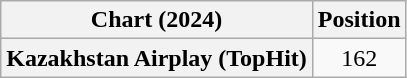<table class="wikitable plainrowheaders" style="text-align:center">
<tr>
<th scope="col">Chart (2024)</th>
<th scope="col">Position</th>
</tr>
<tr>
<th scope="row">Kazakhstan Airplay (TopHit)</th>
<td>162</td>
</tr>
</table>
